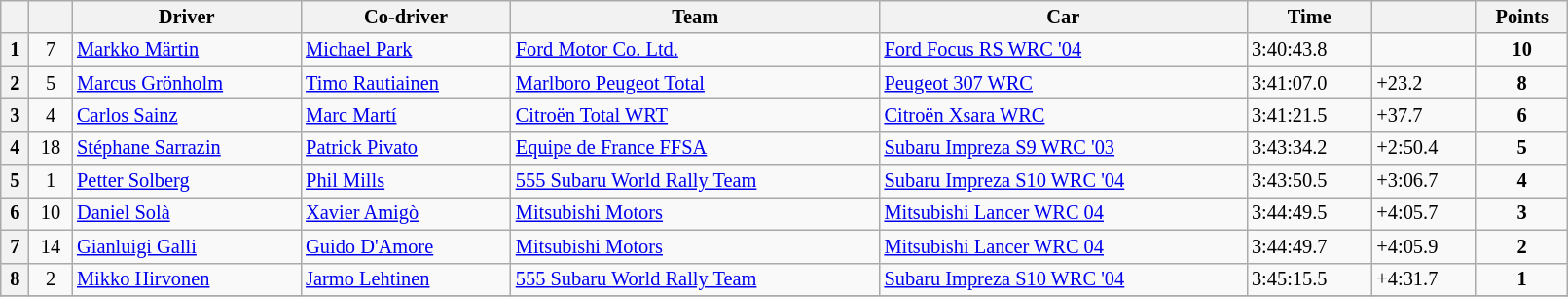<table class="wikitable" width=85% style="font-size: 85%;">
<tr>
<th></th>
<th></th>
<th>Driver</th>
<th>Co-driver</th>
<th>Team</th>
<th>Car</th>
<th>Time</th>
<th></th>
<th>Points</th>
</tr>
<tr>
<th>1</th>
<td align="center">7</td>
<td> <a href='#'>Markko Märtin</a></td>
<td> <a href='#'>Michael Park</a></td>
<td> <a href='#'>Ford Motor Co. Ltd.</a></td>
<td><a href='#'>Ford Focus RS WRC '04</a></td>
<td>3:40:43.8</td>
<td></td>
<td align="center"><strong>10</strong></td>
</tr>
<tr>
<th>2</th>
<td align="center">5</td>
<td> <a href='#'>Marcus Grönholm</a></td>
<td> <a href='#'>Timo Rautiainen</a></td>
<td> <a href='#'>Marlboro Peugeot Total</a></td>
<td><a href='#'>Peugeot 307 WRC</a></td>
<td>3:41:07.0</td>
<td>+23.2</td>
<td align="center"><strong>8</strong></td>
</tr>
<tr>
<th>3</th>
<td align="center">4</td>
<td> <a href='#'>Carlos Sainz</a></td>
<td> <a href='#'>Marc Martí</a></td>
<td> <a href='#'>Citroën Total WRT</a></td>
<td><a href='#'>Citroën Xsara WRC</a></td>
<td>3:41:21.5</td>
<td>+37.7</td>
<td align="center"><strong>6</strong></td>
</tr>
<tr>
<th>4</th>
<td align="center">18</td>
<td> <a href='#'>Stéphane Sarrazin</a></td>
<td> <a href='#'>Patrick Pivato</a></td>
<td> <a href='#'>Equipe de France FFSA</a></td>
<td><a href='#'>Subaru Impreza S9 WRC '03</a></td>
<td>3:43:34.2</td>
<td>+2:50.4</td>
<td align="center"><strong>5</strong></td>
</tr>
<tr>
<th>5</th>
<td align="center">1</td>
<td> <a href='#'>Petter Solberg</a></td>
<td> <a href='#'>Phil Mills</a></td>
<td> <a href='#'>555 Subaru World Rally Team</a></td>
<td><a href='#'>Subaru Impreza S10 WRC '04</a></td>
<td>3:43:50.5</td>
<td>+3:06.7</td>
<td align="center"><strong>4</strong></td>
</tr>
<tr>
<th>6</th>
<td align="center">10</td>
<td> <a href='#'>Daniel Solà</a></td>
<td> <a href='#'>Xavier Amigò</a></td>
<td> <a href='#'>Mitsubishi Motors</a></td>
<td><a href='#'>Mitsubishi Lancer WRC 04</a></td>
<td>3:44:49.5</td>
<td>+4:05.7</td>
<td align="center"><strong>3</strong></td>
</tr>
<tr>
<th>7</th>
<td align="center">14</td>
<td> <a href='#'>Gianluigi Galli</a></td>
<td> <a href='#'>Guido D'Amore</a></td>
<td> <a href='#'>Mitsubishi Motors</a></td>
<td><a href='#'>Mitsubishi Lancer WRC 04</a></td>
<td>3:44:49.7</td>
<td>+4:05.9</td>
<td align="center"><strong>2</strong></td>
</tr>
<tr>
<th>8</th>
<td align="center">2</td>
<td> <a href='#'>Mikko Hirvonen</a></td>
<td> <a href='#'>Jarmo Lehtinen</a></td>
<td> <a href='#'>555 Subaru World Rally Team</a></td>
<td><a href='#'>Subaru Impreza S10 WRC '04</a></td>
<td>3:45:15.5</td>
<td>+4:31.7</td>
<td align="center"><strong>1</strong></td>
</tr>
<tr>
</tr>
</table>
